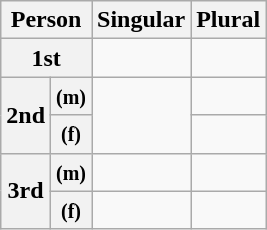<table class="wikitable">
<tr>
<th colspan="2">Person</th>
<th>Singular</th>
<th>Plural</th>
</tr>
<tr>
<th colspan="2">1st</th>
<td></td>
<td></td>
</tr>
<tr>
<th rowspan="2">2nd</th>
<th><small>(m)</small></th>
<td rowspan="2"></td>
<td></td>
</tr>
<tr>
<th><small>(f)</small></th>
<td></td>
</tr>
<tr>
<th rowspan="2">3rd</th>
<th><small>(m)</small></th>
<td></td>
<td></td>
</tr>
<tr>
<th><small>(f)</small></th>
<td></td>
<td></td>
</tr>
</table>
